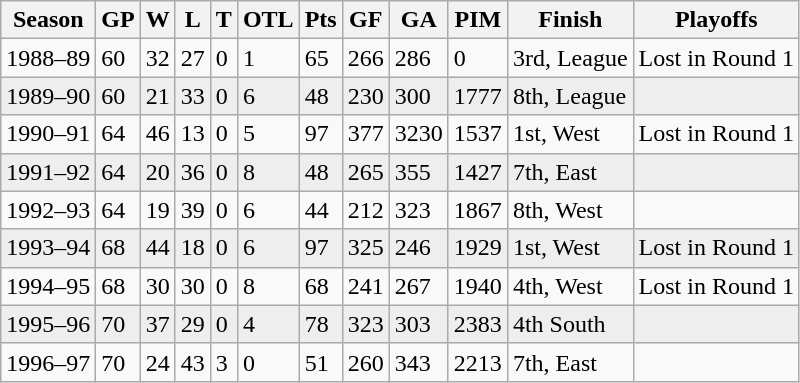<table class="wikitable">
<tr>
<th>Season</th>
<th>GP</th>
<th>W</th>
<th>L</th>
<th>T</th>
<th>OTL</th>
<th>Pts</th>
<th>GF</th>
<th>GA</th>
<th>PIM</th>
<th>Finish</th>
<th>Playoffs</th>
</tr>
<tr>
<td>1988–89</td>
<td>60</td>
<td>32</td>
<td>27</td>
<td>0</td>
<td>1</td>
<td>65</td>
<td>266</td>
<td>286</td>
<td>0</td>
<td>3rd, League</td>
<td>Lost in Round 1</td>
</tr>
<tr bgcolor="#eeeeee">
<td>1989–90</td>
<td>60</td>
<td>21</td>
<td>33</td>
<td>0</td>
<td>6</td>
<td>48</td>
<td>230</td>
<td>300</td>
<td>1777</td>
<td>8th, League</td>
<td></td>
</tr>
<tr>
<td>1990–91</td>
<td>64</td>
<td>46</td>
<td>13</td>
<td>0</td>
<td>5</td>
<td>97</td>
<td>377</td>
<td>3230</td>
<td>1537</td>
<td>1st, West</td>
<td>Lost in Round 1</td>
</tr>
<tr bgcolor="#eeeeee">
<td>1991–92</td>
<td>64</td>
<td>20</td>
<td>36</td>
<td>0</td>
<td>8</td>
<td>48</td>
<td>265</td>
<td>355</td>
<td>1427</td>
<td>7th, East</td>
<td></td>
</tr>
<tr>
<td>1992–93</td>
<td>64</td>
<td>19</td>
<td>39</td>
<td>0</td>
<td>6</td>
<td>44</td>
<td>212</td>
<td>323</td>
<td>1867</td>
<td>8th, West</td>
<td></td>
</tr>
<tr bgcolor="#eeeeee">
<td>1993–94</td>
<td>68</td>
<td>44</td>
<td>18</td>
<td>0</td>
<td>6</td>
<td>97</td>
<td>325</td>
<td>246</td>
<td>1929</td>
<td>1st, West</td>
<td>Lost in Round 1</td>
</tr>
<tr>
<td>1994–95</td>
<td>68</td>
<td>30</td>
<td>30</td>
<td>0</td>
<td>8</td>
<td>68</td>
<td>241</td>
<td>267</td>
<td>1940</td>
<td>4th, West</td>
<td>Lost in Round 1</td>
</tr>
<tr bgcolor="#eeeeee">
<td>1995–96</td>
<td>70</td>
<td>37</td>
<td>29</td>
<td>0</td>
<td>4</td>
<td>78</td>
<td>323</td>
<td>303</td>
<td>2383</td>
<td>4th South</td>
<td></td>
</tr>
<tr>
<td>1996–97</td>
<td>70</td>
<td>24</td>
<td>43</td>
<td>3</td>
<td>0</td>
<td>51</td>
<td>260</td>
<td>343</td>
<td>2213</td>
<td>7th, East</td>
<td></td>
</tr>
</table>
